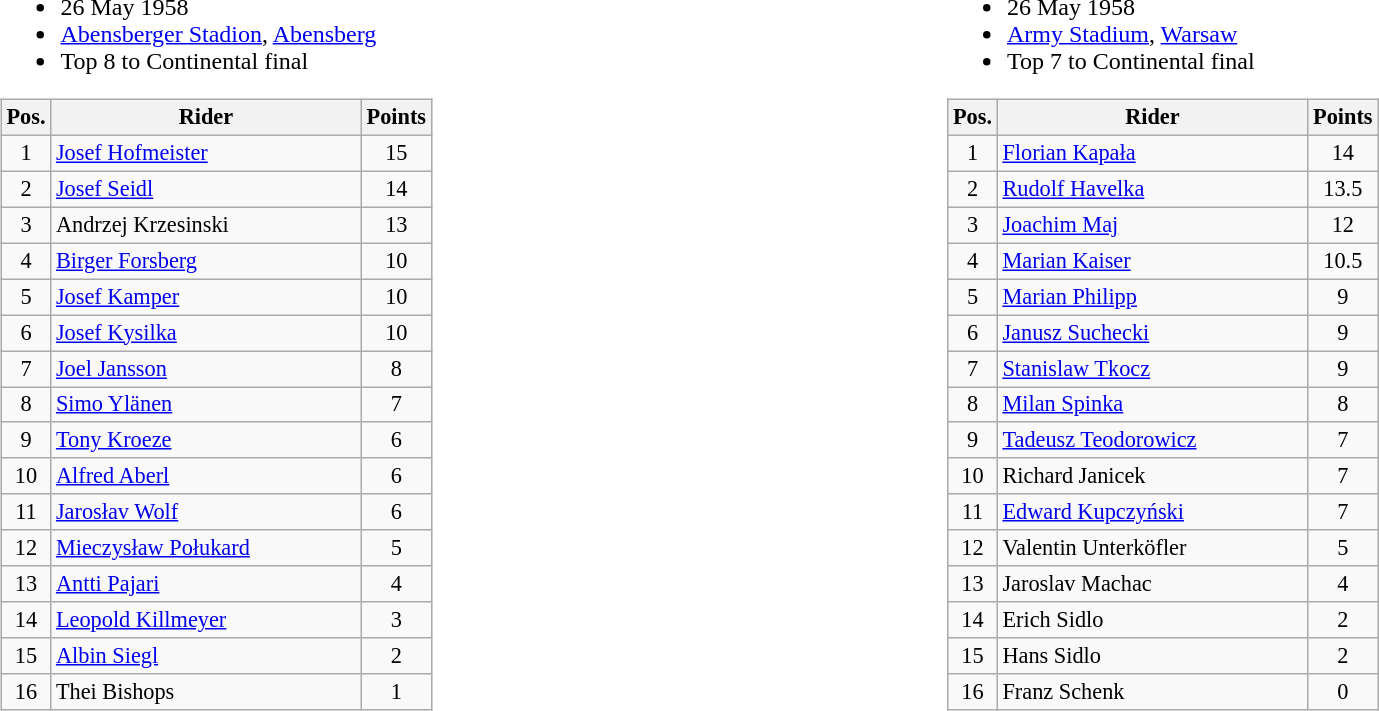<table width=100%>
<tr>
<td width=50% valign=top><br><ul><li>26 May 1958</li><li> <a href='#'>Abensberger Stadion</a>, <a href='#'>Abensberg</a></li><li>Top 8 to Continental final</li></ul><table class=wikitable style="font-size:93%;">
<tr>
<th width=25px>Pos.</th>
<th width=200px>Rider</th>
<th width=40px>Points</th>
</tr>
<tr align=center >
<td>1</td>
<td align=left><a href='#'>Josef Hofmeister</a></td>
<td>15</td>
</tr>
<tr align=center >
<td>2</td>
<td align=left><a href='#'>Josef Seidl</a></td>
<td>14</td>
</tr>
<tr align=center >
<td>3</td>
<td align=left>Andrzej Krzesinski</td>
<td>13</td>
</tr>
<tr align=center >
<td>4</td>
<td align=left><a href='#'>Birger Forsberg</a></td>
<td>10</td>
</tr>
<tr align=center >
<td>5</td>
<td align=left><a href='#'>Josef Kamper</a></td>
<td>10</td>
</tr>
<tr align=center >
<td>6</td>
<td align=left><a href='#'>Josef Kysilka</a></td>
<td>10</td>
</tr>
<tr align=center >
<td>7</td>
<td align=left><a href='#'>Joel Jansson</a></td>
<td>8</td>
</tr>
<tr align=center >
<td>8</td>
<td align=left><a href='#'>Simo Ylänen</a></td>
<td>7</td>
</tr>
<tr align=center>
<td>9</td>
<td align=left><a href='#'>Tony Kroeze</a></td>
<td>6</td>
</tr>
<tr align=center>
<td>10</td>
<td align=left><a href='#'>Alfred Aberl</a></td>
<td>6</td>
</tr>
<tr align=center>
<td>11</td>
<td align=left><a href='#'>Jarosłav Wolf</a></td>
<td>6</td>
</tr>
<tr align=center>
<td>12</td>
<td align=left><a href='#'>Mieczysław Połukard</a></td>
<td>5</td>
</tr>
<tr align=center>
<td>13</td>
<td align=left><a href='#'>Antti Pajari</a></td>
<td>4</td>
</tr>
<tr align=center>
<td>14</td>
<td align=left><a href='#'>Leopold Killmeyer</a></td>
<td>3</td>
</tr>
<tr align=center>
<td>15</td>
<td align=left><a href='#'>Albin Siegl</a></td>
<td>2</td>
</tr>
<tr align=center>
<td>16</td>
<td align=left>Thei Bishops</td>
<td>1</td>
</tr>
</table>
</td>
<td width=50% valign=top><br><ul><li>26 May 1958</li><li> <a href='#'>Army Stadium</a>, <a href='#'>Warsaw</a></li><li>Top 7 to Continental final</li></ul><table class=wikitable style="font-size:93%;">
<tr>
<th width=25px>Pos.</th>
<th width=200px>Rider</th>
<th width=40px>Points</th>
</tr>
<tr align=center >
<td>1</td>
<td align=left><a href='#'>Florian Kapała</a></td>
<td>14</td>
</tr>
<tr align=center >
<td>2</td>
<td align=left><a href='#'>Rudolf Havelka</a></td>
<td>13.5</td>
</tr>
<tr align=center >
<td>3</td>
<td align=left><a href='#'>Joachim Maj</a></td>
<td>12</td>
</tr>
<tr align=center >
<td>4</td>
<td align=left><a href='#'>Marian Kaiser</a></td>
<td>10.5</td>
</tr>
<tr align=center >
<td>5</td>
<td align=left><a href='#'>Marian Philipp</a></td>
<td>9</td>
</tr>
<tr align=center >
<td>6</td>
<td align=left><a href='#'>Janusz Suchecki</a></td>
<td>9</td>
</tr>
<tr align=center >
<td>7</td>
<td align=left><a href='#'>Stanislaw Tkocz</a></td>
<td>9</td>
</tr>
<tr align=center>
<td>8</td>
<td align=left><a href='#'>Milan Spinka</a></td>
<td>8</td>
</tr>
<tr align=center>
<td>9</td>
<td align=left><a href='#'>Tadeusz Teodorowicz</a></td>
<td>7</td>
</tr>
<tr align=center>
<td>10</td>
<td align=left>Richard Janicek</td>
<td>7</td>
</tr>
<tr align=center>
<td>11</td>
<td align=left><a href='#'>Edward Kupczyński</a></td>
<td>7</td>
</tr>
<tr align=center>
<td>12</td>
<td align=left>Valentin Unterköfler</td>
<td>5</td>
</tr>
<tr align=center>
<td>13</td>
<td align=left>Jaroslav Machac</td>
<td>4</td>
</tr>
<tr align=center>
<td>14</td>
<td align=left>Erich Sidlo</td>
<td>2</td>
</tr>
<tr align=center>
<td>15</td>
<td align=left>Hans Sidlo</td>
<td>2</td>
</tr>
<tr align=center>
<td>16</td>
<td align=left>Franz Schenk</td>
<td>0</td>
</tr>
</table>
</td>
</tr>
</table>
